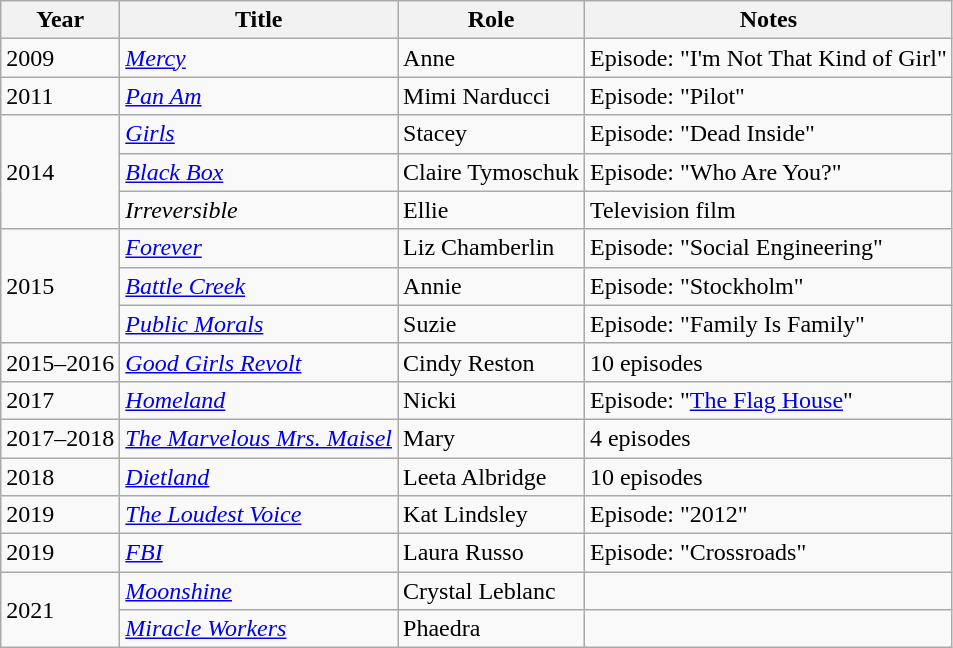<table class="wikitable sortable">
<tr>
<th scope="col">Year</th>
<th scope="col">Title</th>
<th scope="col">Role</th>
<th scope="col">Notes</th>
</tr>
<tr>
<td>2009</td>
<td scope="row"><a href='#'><em>Mercy</em></a></td>
<td>Anne</td>
<td>Episode: "I'm Not That Kind of Girl"</td>
</tr>
<tr>
<td>2011</td>
<td scope="row"><a href='#'><em>Pan Am</em></a></td>
<td>Mimi Narducci</td>
<td>Episode: "Pilot"</td>
</tr>
<tr>
<td rowspan="3">2014</td>
<td scope="row"><a href='#'><em>Girls</em></a></td>
<td>Stacey</td>
<td>Episode: "Dead Inside"</td>
</tr>
<tr>
<td scope="row"><a href='#'><em>Black Box</em></a></td>
<td>Claire Tymoschuk</td>
<td>Episode: "Who Are You?"</td>
</tr>
<tr>
<td scope="row"><em>Irreversible</em></td>
<td>Ellie</td>
<td>Television film</td>
</tr>
<tr>
<td rowspan="3">2015</td>
<td scope="row"><a href='#'><em>Forever</em></a></td>
<td>Liz Chamberlin</td>
<td>Episode: "Social Engineering"</td>
</tr>
<tr>
<td scope="row"><a href='#'><em>Battle Creek</em></a></td>
<td>Annie</td>
<td>Episode: "Stockholm"</td>
</tr>
<tr>
<td scope="row"><a href='#'><em>Public Morals</em></a></td>
<td>Suzie</td>
<td>Episode: "Family Is Family"</td>
</tr>
<tr>
<td>2015–2016</td>
<td scope="row"><em><a href='#'>Good Girls Revolt</a></em></td>
<td>Cindy Reston</td>
<td>10 episodes</td>
</tr>
<tr>
<td>2017</td>
<td scope="row"><a href='#'><em>Homeland</em></a></td>
<td>Nicki</td>
<td>Episode: "<a href='#'>The Flag House</a>"</td>
</tr>
<tr>
<td>2017–2018</td>
<td scope="row"><em><a href='#'>The Marvelous Mrs. Maisel</a></em></td>
<td>Mary</td>
<td>4 episodes</td>
</tr>
<tr>
<td>2018</td>
<td scope="row"><a href='#'><em>Dietland</em></a></td>
<td>Leeta Albridge</td>
<td>10 episodes</td>
</tr>
<tr>
<td>2019</td>
<td scope="row"><em><a href='#'>The Loudest Voice</a></em></td>
<td>Kat Lindsley</td>
<td>Episode: "2012"</td>
</tr>
<tr>
<td>2019</td>
<td scope="row"><a href='#'><em>FBI</em></a></td>
<td>Laura Russo</td>
<td>Episode: "Crossroads"</td>
</tr>
<tr>
<td rowspan="2">2021</td>
<td scope="row"><em><a href='#'>Moonshine</a></em></td>
<td>Crystal Leblanc</td>
<td></td>
</tr>
<tr>
<td scope="row"><a href='#'><em>Miracle Workers</em></a></td>
<td>Phaedra</td>
<td></td>
</tr>
</table>
